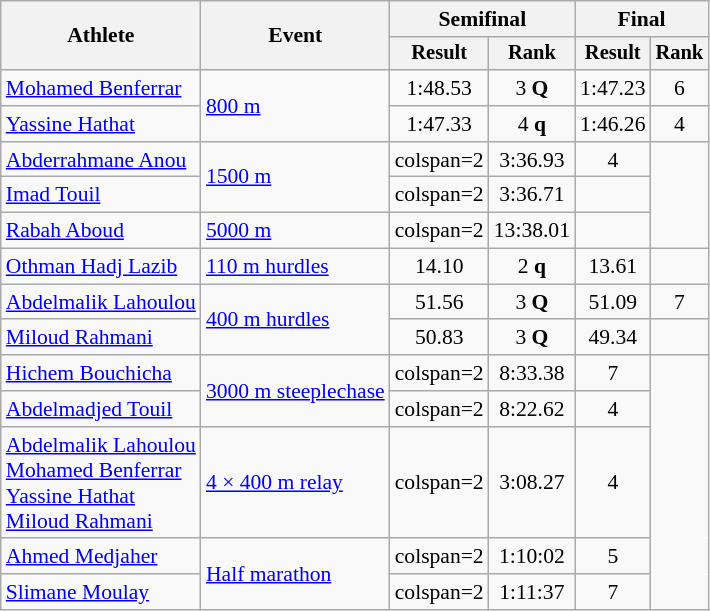<table class="wikitable" style="font-size:90%">
<tr>
<th rowspan="2">Athlete</th>
<th rowspan="2">Event</th>
<th colspan="2">Semifinal</th>
<th colspan="2">Final</th>
</tr>
<tr style="font-size:95%">
<th>Result</th>
<th>Rank</th>
<th>Result</th>
<th>Rank</th>
</tr>
<tr align=center>
<td align=left><a href='#'>Mohamed Benferrar</a></td>
<td align=left rowspan=2><a href='#'>800 m</a></td>
<td>1:48.53</td>
<td>3 <strong>Q</strong></td>
<td>1:47.23</td>
<td>6</td>
</tr>
<tr align=center>
<td align=left><a href='#'>Yassine Hathat</a></td>
<td>1:47.33</td>
<td>4 <strong>q</strong></td>
<td>1:46.26</td>
<td>4</td>
</tr>
<tr align=center>
<td align=left><a href='#'>Abderrahmane Anou</a></td>
<td align=left rowspan=2><a href='#'>1500 m</a></td>
<td>colspan=2 </td>
<td>3:36.93</td>
<td>4</td>
</tr>
<tr align=center>
<td align=left><a href='#'>Imad Touil</a></td>
<td>colspan=2 </td>
<td>3:36.71</td>
<td></td>
</tr>
<tr align=center>
<td align=left><a href='#'>Rabah Aboud</a></td>
<td align=left><a href='#'>5000 m</a></td>
<td>colspan=2 </td>
<td>13:38.01</td>
<td></td>
</tr>
<tr align=center>
<td align=left><a href='#'>Othman Hadj Lazib</a></td>
<td align=left><a href='#'>110 m hurdles</a></td>
<td>14.10</td>
<td>2 <strong>q</strong></td>
<td>13.61</td>
<td></td>
</tr>
<tr align=center>
<td align=left><a href='#'>Abdelmalik Lahoulou</a></td>
<td align=left rowspan=2><a href='#'>400 m hurdles</a></td>
<td>51.56</td>
<td>3 <strong>Q</strong></td>
<td>51.09</td>
<td>7</td>
</tr>
<tr align=center>
<td align=left><a href='#'>Miloud Rahmani</a></td>
<td>50.83</td>
<td>3 <strong>Q</strong></td>
<td>49.34</td>
<td></td>
</tr>
<tr align=center>
<td align=left><a href='#'>Hichem Bouchicha</a></td>
<td align=left rowspan=2><a href='#'>3000 m steeplechase</a></td>
<td>colspan=2 </td>
<td>8:33.38</td>
<td>7</td>
</tr>
<tr align=center>
<td align=left><a href='#'>Abdelmadjed Touil</a></td>
<td>colspan=2 </td>
<td>8:22.62</td>
<td>4</td>
</tr>
<tr align=center>
<td align=left><a href='#'>Abdelmalik Lahoulou</a><br><a href='#'>Mohamed Benferrar</a><br><a href='#'>Yassine Hathat</a><br><a href='#'>Miloud Rahmani</a></td>
<td align=left><a href='#'>4 × 400 m relay</a></td>
<td>colspan=2 </td>
<td>3:08.27</td>
<td>4</td>
</tr>
<tr align=center>
<td align=left><a href='#'>Ahmed Medjaher</a></td>
<td align=left rowspan=2><a href='#'>Half marathon</a></td>
<td>colspan=2 </td>
<td>1:10:02</td>
<td>5</td>
</tr>
<tr align=center>
<td align=left><a href='#'>Slimane Moulay</a></td>
<td>colspan=2 </td>
<td>1:11:37</td>
<td>7</td>
</tr>
</table>
